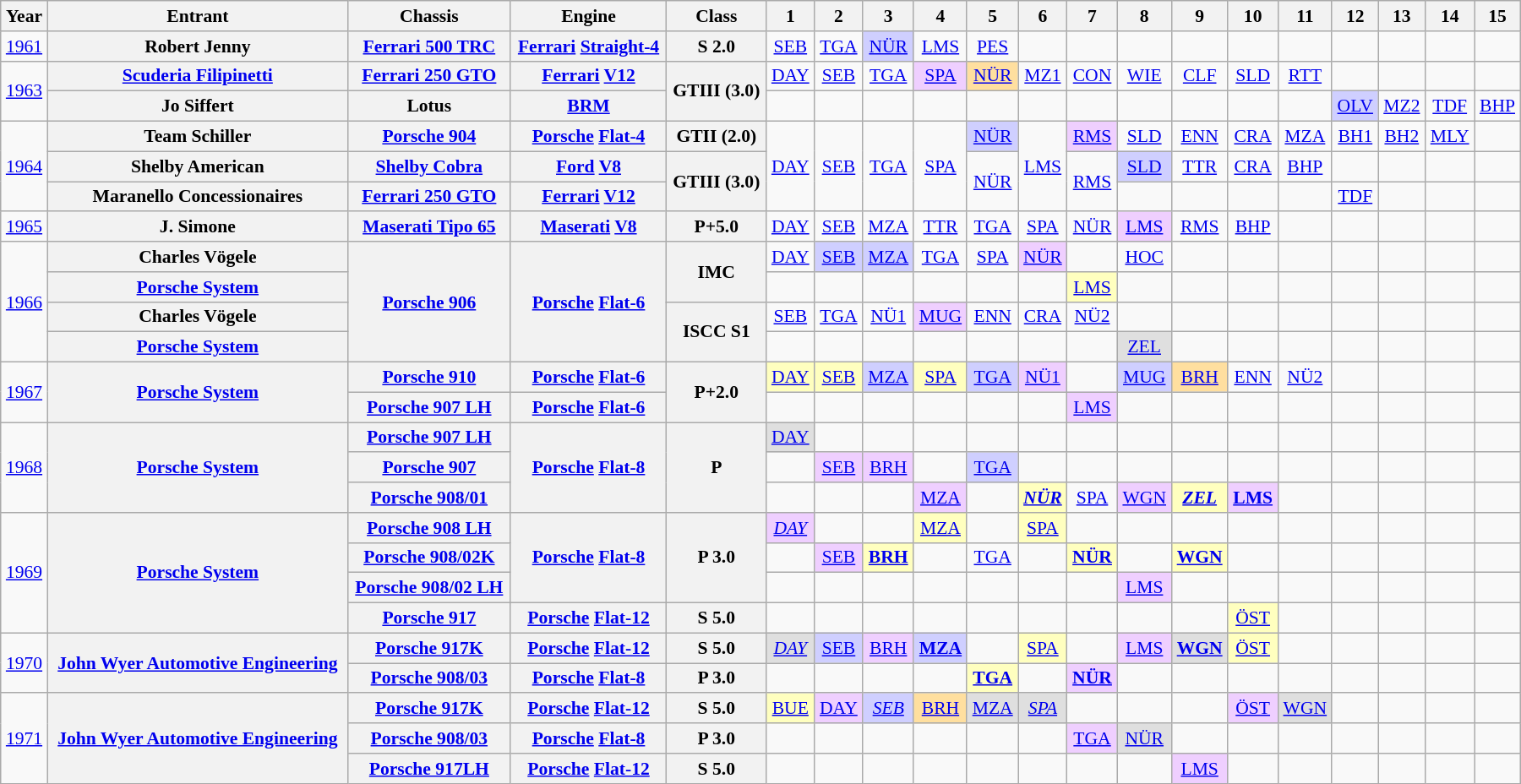<table class="wikitable" width=1200; style="text-align:center; font-size:90%">
<tr>
<th>Year</th>
<th>Entrant</th>
<th>Chassis</th>
<th>Engine</th>
<th>Class</th>
<th>1</th>
<th>2</th>
<th>3</th>
<th>4</th>
<th>5</th>
<th>6</th>
<th>7</th>
<th>8</th>
<th>9</th>
<th>10</th>
<th>11</th>
<th>12</th>
<th>13</th>
<th>14</th>
<th>15</th>
</tr>
<tr>
<td><a href='#'>1961</a></td>
<th>Robert Jenny</th>
<th><a href='#'>Ferrari 500 TRC</a></th>
<th><a href='#'>Ferrari</a> <a href='#'>Straight-4</a></th>
<th>S 2.0</th>
<td><a href='#'>SEB</a></td>
<td><a href='#'>TGA</a></td>
<td style="background:#CFCFFF;"><a href='#'>NÜR</a><br></td>
<td><a href='#'>LMS</a></td>
<td><a href='#'>PES</a></td>
<td></td>
<td></td>
<td></td>
<td></td>
<td></td>
<td></td>
<td></td>
<td></td>
<td></td>
<td></td>
</tr>
<tr>
<td rowspan=2><a href='#'>1963</a></td>
<th><a href='#'>Scuderia Filipinetti</a></th>
<th><a href='#'>Ferrari 250 GTO</a></th>
<th><a href='#'>Ferrari</a> <a href='#'>V12</a></th>
<th rowspan=2>GTIII (3.0)</th>
<td><a href='#'>DAY</a></td>
<td><a href='#'>SEB</a></td>
<td><a href='#'>TGA</a></td>
<td style="background:#EFCFFF;"><a href='#'>SPA</a><br></td>
<td style="background:#FFDF9F;"><a href='#'>NÜR</a><br></td>
<td><a href='#'>MZ1</a></td>
<td><a href='#'>CON</a></td>
<td><a href='#'>WIE</a></td>
<td><a href='#'>CLF</a></td>
<td><a href='#'>SLD</a></td>
<td><a href='#'>RTT</a></td>
<td></td>
<td></td>
<td></td>
<td></td>
</tr>
<tr>
<th>Jo Siffert</th>
<th>Lotus</th>
<th><a href='#'>BRM</a></th>
<td></td>
<td></td>
<td></td>
<td></td>
<td></td>
<td></td>
<td></td>
<td></td>
<td></td>
<td></td>
<td></td>
<td style="background:#CFCFFF;"><a href='#'>OLV</a><br></td>
<td><a href='#'>MZ2</a></td>
<td><a href='#'>TDF</a></td>
<td><a href='#'>BHP</a></td>
</tr>
<tr>
<td rowspan=3><a href='#'>1964</a></td>
<th>Team Schiller</th>
<th><a href='#'>Porsche 904</a></th>
<th><a href='#'>Porsche</a> <a href='#'>Flat-4</a></th>
<th>GTII (2.0)</th>
<td rowspan=3><a href='#'>DAY</a></td>
<td rowspan=3><a href='#'>SEB</a></td>
<td rowspan=3><a href='#'>TGA</a></td>
<td rowspan=3><a href='#'>SPA</a></td>
<td style="background:#CFCFFF;"><a href='#'>NÜR</a><br></td>
<td rowspan=3><a href='#'>LMS</a></td>
<td style="background:#EFCFFF;"><a href='#'>RMS</a><br></td>
<td><a href='#'>SLD</a></td>
<td><a href='#'>ENN</a></td>
<td><a href='#'>CRA</a></td>
<td><a href='#'>MZA</a></td>
<td><a href='#'>BH1</a></td>
<td><a href='#'>BH2</a></td>
<td><a href='#'>MLY</a></td>
<td></td>
</tr>
<tr>
<th>Shelby American</th>
<th><a href='#'>Shelby Cobra</a></th>
<th><a href='#'>Ford</a> <a href='#'>V8</a></th>
<th rowspan=2>GTIII (3.0)</th>
<td rowspan=2><a href='#'>NÜR</a></td>
<td rowspan=2><a href='#'>RMS</a></td>
<td style="background:#CFCFFF;"><a href='#'>SLD</a><br></td>
<td><a href='#'>TTR</a></td>
<td><a href='#'>CRA</a></td>
<td><a href='#'>BHP</a></td>
<td></td>
<td></td>
<td></td>
<td></td>
</tr>
<tr>
<th>Maranello Concessionaires</th>
<th><a href='#'>Ferrari 250 GTO</a></th>
<th><a href='#'>Ferrari</a> <a href='#'>V12</a></th>
<td></td>
<td></td>
<td></td>
<td></td>
<td style><a href='#'><span>TDF</span></a><br></td>
<td></td>
<td></td>
</tr>
<tr>
<td><a href='#'>1965</a></td>
<th>J. Simone</th>
<th><a href='#'>Maserati Tipo 65</a></th>
<th><a href='#'>Maserati</a> <a href='#'>V8</a></th>
<th>P+5.0</th>
<td><a href='#'>DAY</a></td>
<td><a href='#'>SEB</a></td>
<td><a href='#'>MZA</a></td>
<td><a href='#'>TTR</a></td>
<td><a href='#'>TGA</a></td>
<td><a href='#'>SPA</a></td>
<td><a href='#'>NÜR</a></td>
<td style="background:#EFCFFF;"><a href='#'>LMS</a><br></td>
<td><a href='#'>RMS</a></td>
<td><a href='#'>BHP</a></td>
<td></td>
<td></td>
<td></td>
<td></td>
<td></td>
</tr>
<tr>
<td rowspan=4><a href='#'>1966</a></td>
<th>Charles Vögele</th>
<th rowspan=4><a href='#'>Porsche 906</a></th>
<th rowspan=4><a href='#'>Porsche</a> <a href='#'>Flat-6</a></th>
<th rowspan=2>IMC</th>
<td><a href='#'>DAY</a></td>
<td style="background:#CFCFFF;"><a href='#'>SEB</a><br></td>
<td style="background:#CFCFFF;"><a href='#'>MZA</a><br></td>
<td><a href='#'>TGA</a></td>
<td><a href='#'>SPA</a></td>
<td style="background:#EFCFFF;"><a href='#'>NÜR</a><br></td>
<td></td>
<td><a href='#'>HOC</a></td>
<td></td>
<td></td>
<td></td>
<td></td>
<td></td>
<td></td>
<td></td>
</tr>
<tr>
<th><a href='#'>Porsche System</a></th>
<td></td>
<td></td>
<td></td>
<td></td>
<td></td>
<td></td>
<td style="background:#FFFFBF;"><a href='#'>LMS</a><br></td>
<td></td>
<td></td>
<td></td>
<td></td>
<td></td>
<td></td>
<td></td>
<td></td>
</tr>
<tr>
<th>Charles Vögele</th>
<th rowspan=2>ISCC S1</th>
<td><a href='#'>SEB</a></td>
<td><a href='#'>TGA</a></td>
<td><a href='#'>NÜ1</a></td>
<td style="background:#EFCFFF;"><a href='#'>MUG</a><br></td>
<td><a href='#'>ENN</a></td>
<td><a href='#'>CRA</a></td>
<td><a href='#'>NÜ2</a></td>
<td></td>
<td></td>
<td></td>
<td></td>
<td></td>
<td></td>
<td></td>
<td></td>
</tr>
<tr>
<th><a href='#'>Porsche System</a></th>
<td></td>
<td></td>
<td></td>
<td></td>
<td></td>
<td></td>
<td></td>
<td style="background:#DFDFDF;"><a href='#'>ZEL</a><br></td>
<td></td>
<td></td>
<td></td>
<td></td>
<td></td>
<td></td>
</tr>
<tr>
<td rowspan=2><a href='#'>1967</a></td>
<th rowspan=2><a href='#'>Porsche System</a></th>
<th><a href='#'>Porsche 910</a></th>
<th><a href='#'>Porsche</a> <a href='#'>Flat-6</a></th>
<th rowspan=2>P+2.0</th>
<td style="background:#FFFFBF;"><a href='#'>DAY</a><br></td>
<td style="background:#FFFFBF;"><a href='#'>SEB</a><br></td>
<td style="background:#CFCFFF;"><a href='#'>MZA</a><br></td>
<td style="background:#FFFFBF;"><a href='#'>SPA</a><br></td>
<td style="background:#CFCFFF;"><a href='#'>TGA</a><br></td>
<td style="background:#EFCFFF;"><a href='#'>NÜ1</a><br></td>
<td></td>
<td style="background:#CFCFFF;"><a href='#'>MUG</a><br></td>
<td style="background:#FFDF9F;"><a href='#'>BRH</a><br></td>
<td><a href='#'>ENN</a></td>
<td><a href='#'>NÜ2</a></td>
<td></td>
<td></td>
<td></td>
<td></td>
</tr>
<tr>
<th><a href='#'>Porsche 907 LH</a></th>
<th><a href='#'>Porsche</a> <a href='#'>Flat-6</a></th>
<td></td>
<td></td>
<td></td>
<td></td>
<td></td>
<td></td>
<td style="background:#EFCFFF;"><a href='#'>LMS</a><br></td>
<td></td>
<td></td>
<td></td>
<td></td>
<td></td>
<td></td>
<td></td>
<td></td>
</tr>
<tr>
<td rowspan=3><a href='#'>1968</a></td>
<th rowspan=3><a href='#'>Porsche System</a></th>
<th><a href='#'>Porsche 907 LH</a></th>
<th rowspan=3><a href='#'>Porsche</a> <a href='#'>Flat-8</a></th>
<th rowspan=3>P</th>
<td style="background:#DFDFDF;"><a href='#'>DAY</a><br></td>
<td></td>
<td></td>
<td></td>
<td></td>
<td></td>
<td></td>
<td></td>
<td></td>
<td></td>
<td></td>
<td></td>
<td></td>
<td></td>
<td></td>
</tr>
<tr>
<th><a href='#'>Porsche 907</a></th>
<td></td>
<td style="background:#EFCFFF;"><a href='#'>SEB</a><br></td>
<td style="background:#EFCFFF;"><a href='#'>BRH</a><br></td>
<td></td>
<td style="background:#CFCFFF;"><a href='#'>TGA</a><br></td>
<td></td>
<td></td>
<td></td>
<td></td>
<td></td>
<td></td>
<td></td>
<td></td>
<td></td>
<td></td>
</tr>
<tr>
<th><a href='#'>Porsche 908/01</a></th>
<td></td>
<td></td>
<td></td>
<td style="background:#EFCFFF;"><a href='#'>MZA</a><br></td>
<td></td>
<td style="background:#FFFFBF;"><strong><em><a href='#'>NÜR</a></em></strong><br></td>
<td><a href='#'>SPA</a></td>
<td style="background:#EFCFFF;"><a href='#'>WGN</a><br></td>
<td style="background:#FFFFBF;"><strong><em><a href='#'>ZEL</a></em></strong><br></td>
<td style="background:#EFCFFF;"><strong><a href='#'>LMS</a></strong><br></td>
<td></td>
<td></td>
<td></td>
<td></td>
<td></td>
</tr>
<tr>
<td rowspan=4><a href='#'>1969</a></td>
<th rowspan=4><a href='#'>Porsche System</a></th>
<th><a href='#'>Porsche 908 LH</a></th>
<th rowspan=3><a href='#'>Porsche</a> <a href='#'>Flat-8</a></th>
<th rowspan=3>P 3.0</th>
<td style="background:#EFCFFF;"><em><a href='#'>DAY</a></em><br></td>
<td></td>
<td></td>
<td style="background:#FFFFBF;"><a href='#'>MZA</a><br></td>
<td></td>
<td style="background:#FFFFBF;"><a href='#'>SPA</a><br></td>
<td></td>
<td></td>
<td></td>
<td></td>
<td></td>
<td></td>
<td></td>
<td></td>
<td></td>
</tr>
<tr>
<th><a href='#'>Porsche 908/02K</a></th>
<td></td>
<td style="background:#EFCFFF;"><a href='#'>SEB</a><br></td>
<td style="background:#FFFFBF;"><strong><a href='#'>BRH</a></strong><br></td>
<td></td>
<td><a href='#'>TGA</a></td>
<td></td>
<td style="background:#FFFFBF;"><strong><a href='#'>NÜR</a></strong><br></td>
<td></td>
<td style="background:#FFFFBF;"><strong><a href='#'>WGN</a></strong><br></td>
<td></td>
<td></td>
<td></td>
<td></td>
<td></td>
<td></td>
</tr>
<tr>
<th><a href='#'>Porsche 908/02 LH</a></th>
<td></td>
<td></td>
<td></td>
<td></td>
<td></td>
<td></td>
<td></td>
<td style="background:#EFCFFF;"><a href='#'>LMS</a><br></td>
<td></td>
<td></td>
<td></td>
<td></td>
<td></td>
<td></td>
<td></td>
</tr>
<tr>
<th><a href='#'>Porsche 917</a></th>
<th><a href='#'>Porsche</a> <a href='#'>Flat-12</a></th>
<th>S 5.0</th>
<td></td>
<td></td>
<td></td>
<td></td>
<td></td>
<td></td>
<td></td>
<td></td>
<td></td>
<td style="background:#FFFFBF;"><a href='#'>ÖST</a><br></td>
<td></td>
<td></td>
<td></td>
<td></td>
<td></td>
</tr>
<tr>
<td rowspan=2><a href='#'>1970</a></td>
<th rowspan=2><a href='#'>John Wyer Automotive Engineering</a></th>
<th><a href='#'>Porsche 917K</a></th>
<th><a href='#'>Porsche</a> <a href='#'>Flat-12</a></th>
<th>S 5.0</th>
<td style="background:#DFDFDF;"><em><a href='#'>DAY</a></em><br></td>
<td style="background:#CFCFFF;"><a href='#'>SEB</a><br></td>
<td style="background:#EFCFFF;"><a href='#'>BRH</a><br></td>
<td style="background:#CFCFFF;"><strong><a href='#'>MZA</a></strong><br></td>
<td></td>
<td style="background:#FFFFBF;"><a href='#'>SPA</a><br></td>
<td></td>
<td style="background:#EFCFFF;"><a href='#'>LMS</a><br></td>
<td style="background:#DFDFDF;"><strong><a href='#'>WGN</a></strong><br></td>
<td style="background:#FFFFBF;"><a href='#'>ÖST</a><br></td>
<td></td>
<td></td>
<td></td>
<td></td>
<td></td>
</tr>
<tr>
<th><a href='#'>Porsche 908/03</a></th>
<th><a href='#'>Porsche</a> <a href='#'>Flat-8</a></th>
<th>P 3.0</th>
<td></td>
<td></td>
<td></td>
<td></td>
<td style="background:#FFFFBF;"><strong><a href='#'>TGA</a></strong><br></td>
<td></td>
<td style="background:#EFCFFF;"><strong><a href='#'>NÜR</a></strong><br></td>
<td></td>
<td></td>
<td></td>
<td></td>
<td></td>
<td></td>
<td></td>
<td></td>
</tr>
<tr>
<td rowspan=3><a href='#'>1971</a></td>
<th rowspan=3><a href='#'>John Wyer Automotive Engineering</a></th>
<th><a href='#'>Porsche 917K</a></th>
<th><a href='#'>Porsche</a> <a href='#'>Flat-12</a></th>
<th>S 5.0</th>
<td style="background:#FFFFBF;"><a href='#'>BUE</a><br></td>
<td style="background:#EFCFFF;"><a href='#'>DAY</a><br></td>
<td style="background:#CFCFFF;"><em><a href='#'>SEB</a></em><br></td>
<td style="background:#FFDF9F;"><a href='#'>BRH</a><br></td>
<td style="background:#DFDFDF;"><a href='#'>MZA</a><br></td>
<td style="background:#DFDFDF;"><em><a href='#'>SPA</a></em><br></td>
<td></td>
<td></td>
<td></td>
<td style="background:#EFCFFF;"><a href='#'>ÖST</a><br></td>
<td style="background:#DFDFDF;"><a href='#'>WGN</a><br></td>
<td></td>
<td></td>
<td></td>
<td></td>
</tr>
<tr>
<th><a href='#'>Porsche 908/03</a></th>
<th><a href='#'>Porsche</a> <a href='#'>Flat-8</a></th>
<th>P 3.0</th>
<td></td>
<td></td>
<td></td>
<td></td>
<td></td>
<td></td>
<td style="background:#EFCFFF;"><a href='#'>TGA</a><br></td>
<td style="background:#DFDFDF;"><a href='#'>NÜR</a><br></td>
<td></td>
<td></td>
<td></td>
<td></td>
<td></td>
<td></td>
<td></td>
</tr>
<tr>
<th><a href='#'>Porsche 917LH</a></th>
<th><a href='#'>Porsche</a> <a href='#'>Flat-12</a></th>
<th>S 5.0</th>
<td></td>
<td></td>
<td></td>
<td></td>
<td></td>
<td></td>
<td></td>
<td></td>
<td style="background:#EFCFFF;"><a href='#'>LMS</a><br></td>
<td></td>
<td></td>
<td></td>
<td></td>
<td></td>
<td></td>
</tr>
</table>
